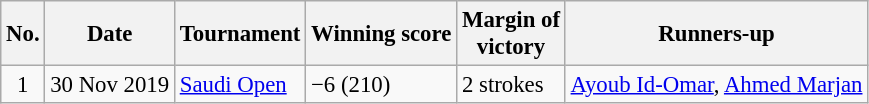<table class="wikitable" style="font-size:95%;">
<tr>
<th>No.</th>
<th>Date</th>
<th>Tournament</th>
<th>Winning score</th>
<th>Margin of<br>victory</th>
<th>Runners-up</th>
</tr>
<tr>
<td align=center>1</td>
<td align=right>30 Nov 2019</td>
<td><a href='#'>Saudi Open</a></td>
<td>−6 (210)</td>
<td>2 strokes</td>
<td> <a href='#'>Ayoub Id-Omar</a>,  <a href='#'>Ahmed Marjan</a></td>
</tr>
</table>
